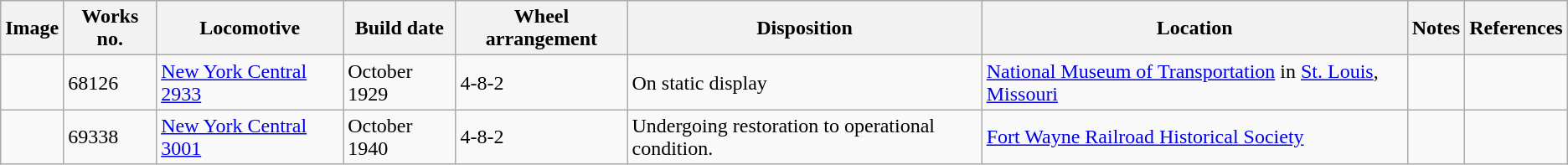<table class="wikitable">
<tr>
<th>Image</th>
<th>Works no.</th>
<th>Locomotive</th>
<th>Build date</th>
<th>Wheel arrangement</th>
<th>Disposition</th>
<th>Location</th>
<th>Notes</th>
<th>References</th>
</tr>
<tr>
<td></td>
<td>68126</td>
<td><a href='#'>New York Central 2933</a></td>
<td>October 1929</td>
<td>4-8-2</td>
<td>On static display</td>
<td><a href='#'>National Museum of Transportation</a> in <a href='#'>St. Louis</a>, <a href='#'>Missouri</a></td>
<td></td>
<td></td>
</tr>
<tr>
<td></td>
<td>69338</td>
<td><a href='#'>New York Central 3001</a></td>
<td>October 1940</td>
<td>4-8-2</td>
<td>Undergoing restoration to operational condition.</td>
<td><a href='#'>Fort Wayne Railroad Historical Society</a></td>
<td></td>
<td></td>
</tr>
</table>
